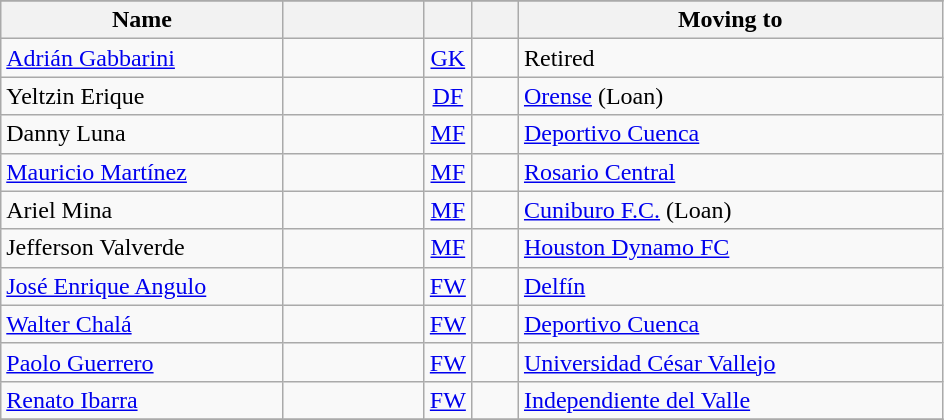<table class="wikitable" style="text-align: center;">
<tr>
</tr>
<tr>
<th width=30% align="center">Name</th>
<th width=15% align="center"></th>
<th width=5% align="center"></th>
<th width=5% align="center"></th>
<th width=45% align="center">Moving to</th>
</tr>
<tr>
<td align=left><a href='#'>Adrián Gabbarini</a></td>
<td></td>
<td><a href='#'>GK</a></td>
<td></td>
<td align=left>Retired</td>
</tr>
<tr>
<td align=left>Yeltzin Erique</td>
<td></td>
<td><a href='#'>DF</a></td>
<td></td>
<td align=left><a href='#'>Orense</a>  (Loan)</td>
</tr>
<tr>
<td align=left>Danny Luna</td>
<td></td>
<td><a href='#'>MF</a></td>
<td></td>
<td align=left><a href='#'>Deportivo Cuenca</a> </td>
</tr>
<tr>
<td align=left><a href='#'>Mauricio Martínez</a></td>
<td></td>
<td><a href='#'>MF</a></td>
<td></td>
<td align=left><a href='#'>Rosario Central</a> </td>
</tr>
<tr>
<td align=left>Ariel Mina</td>
<td></td>
<td><a href='#'>MF</a></td>
<td></td>
<td align=left><a href='#'>Cuniburo F.C.</a>  (Loan)</td>
</tr>
<tr>
<td align=left>Jefferson Valverde</td>
<td></td>
<td><a href='#'>MF</a></td>
<td></td>
<td align=left><a href='#'>Houston Dynamo FC</a> </td>
</tr>
<tr>
<td align=left><a href='#'>José Enrique Angulo</a></td>
<td></td>
<td><a href='#'>FW</a></td>
<td></td>
<td align=left><a href='#'>Delfín</a> </td>
</tr>
<tr>
<td align=left><a href='#'>Walter Chalá</a></td>
<td></td>
<td><a href='#'>FW</a></td>
<td></td>
<td align=left><a href='#'>Deportivo Cuenca</a> </td>
</tr>
<tr>
<td align=left><a href='#'>Paolo Guerrero</a></td>
<td></td>
<td><a href='#'>FW</a></td>
<td></td>
<td align=left><a href='#'>Universidad César Vallejo</a> </td>
</tr>
<tr>
<td align=left><a href='#'>Renato Ibarra</a></td>
<td></td>
<td><a href='#'>FW</a></td>
<td></td>
<td align=left><a href='#'>Independiente del Valle</a> </td>
</tr>
<tr>
</tr>
</table>
